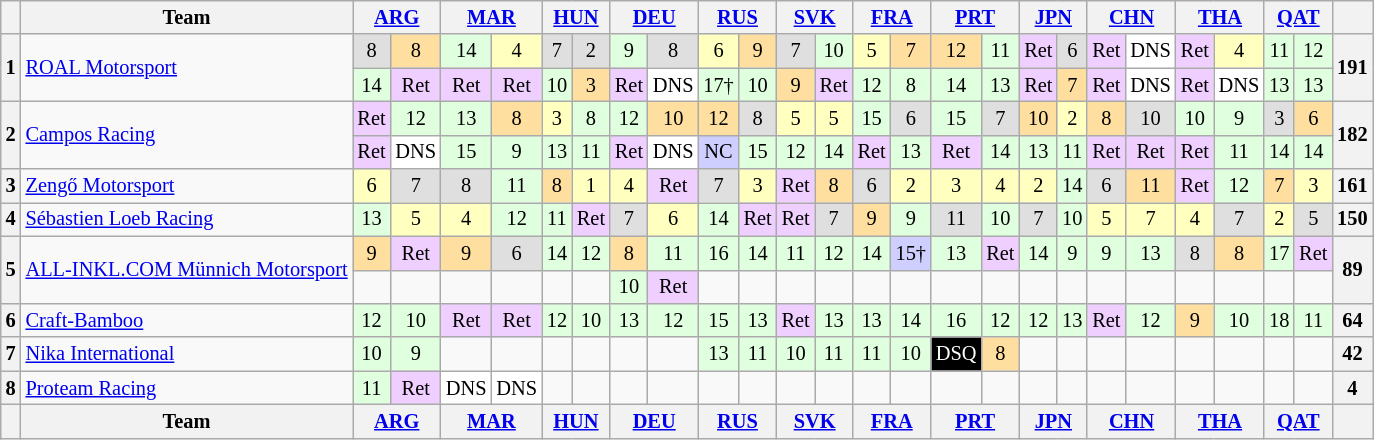<table align=left| class="wikitable" style="font-size: 85%; text-align: center">
<tr valign="top">
<th valign=middle></th>
<th valign=middle>Team</th>
<th colspan=2><a href='#'>ARG</a><br></th>
<th colspan=2><a href='#'>MAR</a><br></th>
<th colspan=2><a href='#'>HUN</a><br></th>
<th colspan=2><a href='#'>DEU</a><br></th>
<th colspan=2><a href='#'>RUS</a><br></th>
<th colspan=2><a href='#'>SVK</a><br></th>
<th colspan=2><a href='#'>FRA</a><br></th>
<th colspan=2><a href='#'>PRT</a><br></th>
<th colspan=2><a href='#'>JPN</a><br></th>
<th colspan=2><a href='#'>CHN</a><br></th>
<th colspan=2><a href='#'>THA</a><br></th>
<th colspan=2><a href='#'>QAT</a><br></th>
<th valign=middle>  </th>
</tr>
<tr>
<th rowspan=2>1</th>
<td align=left rowspan=2> <a href='#'>ROAL Motorsport</a></td>
<td style="background:#dfdfdf;">8</td>
<td style="background:#ffdf9f;">8</td>
<td style="background:#dfffdf;">14</td>
<td style="background:#ffffbf;">4</td>
<td style="background:#dfdfdf;">7</td>
<td style="background:#dfdfdf;">2</td>
<td style="background:#dfffdf;">9</td>
<td style="background:#dfdfdf;">8</td>
<td style="background:#ffffbf;">6</td>
<td style="background:#ffdf9f;">9</td>
<td style="background:#dfdfdf;">7</td>
<td style="background:#dfffdf;">10</td>
<td style="background:#ffffbf;">5</td>
<td style="background:#ffdf9f;">7</td>
<td style="background:#ffdf9f;">12</td>
<td style="background:#dfffdf;">11</td>
<td style="background:#efcfff;">Ret</td>
<td style="background:#dfdfdf;">6</td>
<td style="background:#efcfff;">Ret</td>
<td style="background:#ffffff;">DNS</td>
<td style="background:#efcfff;">Ret</td>
<td style="background:#ffffbf;">4</td>
<td style="background:#dfffdf;">11</td>
<td style="background:#dfffdf;">12</td>
<th rowspan=2>191</th>
</tr>
<tr>
<td style="background:#dfffdf;">14</td>
<td style="background:#efcfff;">Ret</td>
<td style="background:#efcfff;">Ret</td>
<td style="background:#efcfff;">Ret</td>
<td style="background:#dfffdf;">10</td>
<td style="background:#ffdf9f;">3</td>
<td style="background:#efcfff;">Ret</td>
<td style="background:#ffffff;">DNS</td>
<td style="background:#dfffdf;">17†</td>
<td style="background:#dfffdf;">10</td>
<td style="background:#ffdf9f;">9</td>
<td style="background:#efcfff;">Ret</td>
<td style="background:#dfffdf;">12</td>
<td style="background:#dfffdf;">8</td>
<td style="background:#dfffdf;">14</td>
<td style="background:#dfffdf;">13</td>
<td style="background:#efcfff;">Ret</td>
<td style="background:#ffdf9f;">7</td>
<td style="background:#efcfff;">Ret</td>
<td style="background:#ffffff;">DNS</td>
<td style="background:#efcfff;">Ret</td>
<td style="background:#ffffff;">DNS</td>
<td style="background:#dfffdf;">13</td>
<td style="background:#dfffdf;">13</td>
</tr>
<tr>
<th rowspan=2>2</th>
<td align=left rowspan=2> <a href='#'>Campos Racing</a></td>
<td style="background:#efcfff;">Ret</td>
<td style="background:#dfffdf;">12</td>
<td style="background:#dfffdf;">13</td>
<td style="background:#ffdf9f;">8</td>
<td style="background:#ffffbf;">3</td>
<td style="background:#dfffdf;">8</td>
<td style="background:#dfffdf;">12</td>
<td style="background:#ffdf9f;">10</td>
<td style="background:#ffdf9f;">12</td>
<td style="background:#dfdfdf;">8</td>
<td style="background:#ffffbf;">5</td>
<td style="background:#ffffbf;">5</td>
<td style="background:#dfffdf;">15</td>
<td style="background:#dfdfdf;">6</td>
<td style="background:#dfffdf;">15</td>
<td style="background:#dfdfdf;">7</td>
<td style="background:#ffdf9f;">10</td>
<td style="background:#ffffbf;">2</td>
<td style="background:#ffdf9f;">8</td>
<td style="background:#dfdfdf;">10</td>
<td style="background:#dfffdf;">10</td>
<td style="background:#dfffdf;">9</td>
<td style="background:#dfdfdf;">3</td>
<td style="background:#ffdf9f;">6</td>
<th rowspan=2>182</th>
</tr>
<tr>
<td style="background:#efcfff;">Ret</td>
<td style="background:#ffffff;">DNS</td>
<td style="background:#dfffdf;">15</td>
<td style="background:#dfffdf;">9</td>
<td style="background:#dfffdf;">13</td>
<td style="background:#dfffdf;">11</td>
<td style="background:#efcfff;">Ret</td>
<td style="background:#ffffff;">DNS</td>
<td style="background:#cfcfff;">NC</td>
<td style="background:#dfffdf;">15</td>
<td style="background:#dfffdf;">12</td>
<td style="background:#dfffdf;">14</td>
<td style="background:#efcfff;">Ret</td>
<td style="background:#dfffdf;">13</td>
<td style="background:#efcfff;">Ret</td>
<td style="background:#dfffdf;">14</td>
<td style="background:#dfffdf;">13</td>
<td style="background:#dfffdf;">11</td>
<td style="background:#efcfff;">Ret</td>
<td style="background:#efcfff;">Ret</td>
<td style="background:#efcfff;">Ret</td>
<td style="background:#dfffdf;">11</td>
<td style="background:#dfffdf;">14</td>
<td style="background:#dfffdf;">14</td>
</tr>
<tr>
<th>3</th>
<td align="left"> <a href='#'>Zengő Motorsport</a></td>
<td style="background:#ffffbf;">6</td>
<td style="background:#dfdfdf;">7</td>
<td style="background:#dfdfdf;">8</td>
<td style="background:#dfffdf;">11</td>
<td style="background:#ffdf9f;">8</td>
<td style="background:#ffffbf;">1</td>
<td style="background:#ffffbf;">4</td>
<td style="background:#efcfff;">Ret</td>
<td style="background:#dfdfdf;">7</td>
<td style="background:#ffffbf;">3</td>
<td style="background:#efcfff;">Ret</td>
<td style="background:#ffdf9f;">8</td>
<td style="background:#dfdfdf;">6</td>
<td style="background:#ffffbf;">2</td>
<td style="background:#ffffbf;">3</td>
<td style="background:#ffffbf;">4</td>
<td style="background:#ffffbf;">2</td>
<td style="background:#dfffdf;">14</td>
<td style="background:#dfdfdf;">6</td>
<td style="background:#ffdf9f;">11</td>
<td style="background:#efcfff;">Ret</td>
<td style="background:#dfffdf;">12</td>
<td style="background:#ffdf9f;">7</td>
<td style="background:#ffffbf;">3</td>
<th>161</th>
</tr>
<tr>
<th>4</th>
<td align=left> <a href='#'>Sébastien Loeb Racing</a></td>
<td style="background:#dfffdf;">13</td>
<td style="background:#ffffbf;">5</td>
<td style="background:#ffffbf;">4</td>
<td style="background:#dfffdf;">12</td>
<td style="background:#dfffdf;">11</td>
<td style="background:#efcfff;">Ret</td>
<td style="background:#dfdfdf;">7</td>
<td style="background:#ffffbf;">6</td>
<td style="background:#dfffdf;">14</td>
<td style="background:#efcfff;">Ret</td>
<td style="background:#efcfff;">Ret</td>
<td style="background:#dfdfdf;">7</td>
<td style="background:#ffdf9f;">9</td>
<td style="background:#dfffdf;">9</td>
<td style="background:#dfdfdf;">11</td>
<td style="background:#dfffdf;">10</td>
<td style="background:#dfdfdf;">7</td>
<td style="background:#dfffdf;">10</td>
<td style="background:#ffffbf;">5</td>
<td style="background:#ffffbf;">7</td>
<td style="background:#ffffbf;">4</td>
<td style="background:#dfdfdf;">7</td>
<td style="background:#ffffbf;">2</td>
<td style="background:#dfdfdf;">5</td>
<th>150</th>
</tr>
<tr>
<th rowspan=2>5</th>
<td align=left rowspan=2 nowrap> <a href='#'>ALL-INKL.COM Münnich Motorsport</a></td>
<td style="background:#ffdf9f;">9</td>
<td style="background:#efcfff;">Ret</td>
<td style="background:#ffdf9f;">9</td>
<td style="background:#dfdfdf;">6</td>
<td style="background:#dfffdf;">14</td>
<td style="background:#dfffdf;">12</td>
<td style="background:#ffdf9f;">8</td>
<td style="background:#dfffdf;">11</td>
<td style="background:#dfffdf;">16</td>
<td style="background:#dfffdf;">14</td>
<td style="background:#dfffdf;">11</td>
<td style="background:#dfffdf;">12</td>
<td style="background:#dfffdf;">14</td>
<td style="background:#cfcfff;">15†</td>
<td style="background:#dfffdf;">13</td>
<td style="background:#efcfff;">Ret</td>
<td style="background:#dfffdf;">14</td>
<td style="background:#dfffdf;">9</td>
<td style="background:#dfffdf;">9</td>
<td style="background:#dfffdf;">13</td>
<td style="background:#dfdfdf;">8</td>
<td style="background:#ffdf9f;">8</td>
<td style="background:#dfffdf;">17</td>
<td style="background:#efcfff;">Ret</td>
<th rowspan=2>89</th>
</tr>
<tr>
<td></td>
<td></td>
<td></td>
<td></td>
<td></td>
<td></td>
<td style="background:#dfffdf;">10</td>
<td style="background:#efcfff;">Ret</td>
<td></td>
<td></td>
<td></td>
<td></td>
<td></td>
<td></td>
<td></td>
<td></td>
<td></td>
<td></td>
<td></td>
<td></td>
<td></td>
<td></td>
<td></td>
<td></td>
</tr>
<tr>
<th>6</th>
<td align="left"> <a href='#'>Craft-Bamboo</a></td>
<td style="background:#dfffdf;">12</td>
<td style="background:#dfffdf;">10</td>
<td style="background:#efcfff;">Ret</td>
<td style="background:#efcfff;">Ret</td>
<td style="background:#dfffdf;">12</td>
<td style="background:#dfffdf;">10</td>
<td style="background:#dfffdf;">13</td>
<td style="background:#dfffdf;">12</td>
<td style="background:#dfffdf;">15</td>
<td style="background:#dfffdf;">13</td>
<td style="background:#efcfff;">Ret</td>
<td style="background:#dfffdf;">13</td>
<td style="background:#dfffdf;">13</td>
<td style="background:#dfffdf;">14</td>
<td style="background:#dfffdf;">16</td>
<td style="background:#dfffdf;">12</td>
<td style="background:#dfffdf;">12</td>
<td style="background:#dfffdf;">13</td>
<td style="background:#efcfff;">Ret</td>
<td style="background:#dfffdf;">12</td>
<td style="background:#ffdf9f;">9</td>
<td style="background:#dfffdf;">10</td>
<td style="background:#dfffdf;">18</td>
<td style="background:#dfffdf;">11</td>
<th>64</th>
</tr>
<tr>
<th>7</th>
<td align="left"> <a href='#'>Nika International</a></td>
<td style="background:#dfffdf;">10</td>
<td style="background:#dfffdf;">9</td>
<td></td>
<td></td>
<td></td>
<td></td>
<td></td>
<td></td>
<td style="background:#dfffdf;">13</td>
<td style="background:#dfffdf;">11</td>
<td style="background:#dfffdf;">10</td>
<td style="background:#dfffdf;">11</td>
<td style="background:#dfffdf;">11</td>
<td style="background:#dfffdf;">10</td>
<td style="background:#000000; color:#ffffff">DSQ</td>
<td style="background:#ffdf9f;">8</td>
<td></td>
<td></td>
<td></td>
<td></td>
<td></td>
<td></td>
<td></td>
<td></td>
<th>42</th>
</tr>
<tr>
<th>8</th>
<td align="left"> <a href='#'>Proteam Racing</a></td>
<td style="background:#dfffdf;">11</td>
<td style="background:#efcfff;">Ret</td>
<td style="background:#ffffff;">DNS</td>
<td style="background:#ffffff;">DNS</td>
<td></td>
<td></td>
<td></td>
<td></td>
<td></td>
<td></td>
<td></td>
<td></td>
<td></td>
<td></td>
<td></td>
<td></td>
<td></td>
<td></td>
<td></td>
<td></td>
<td></td>
<td></td>
<td></td>
<td></td>
<th>4</th>
</tr>
<tr valign="top">
<th valign=middle></th>
<th valign=middle>Team</th>
<th colspan=2><a href='#'>ARG</a><br></th>
<th colspan=2><a href='#'>MAR</a><br></th>
<th colspan=2><a href='#'>HUN</a><br></th>
<th colspan=2><a href='#'>DEU</a><br></th>
<th colspan=2><a href='#'>RUS</a><br></th>
<th colspan=2><a href='#'>SVK</a><br></th>
<th colspan=2><a href='#'>FRA</a><br></th>
<th colspan=2><a href='#'>PRT</a><br></th>
<th colspan=2><a href='#'>JPN</a><br></th>
<th colspan=2><a href='#'>CHN</a><br></th>
<th colspan=2><a href='#'>THA</a><br></th>
<th colspan=2><a href='#'>QAT</a><br></th>
<th valign=middle>  </th>
</tr>
</table>
